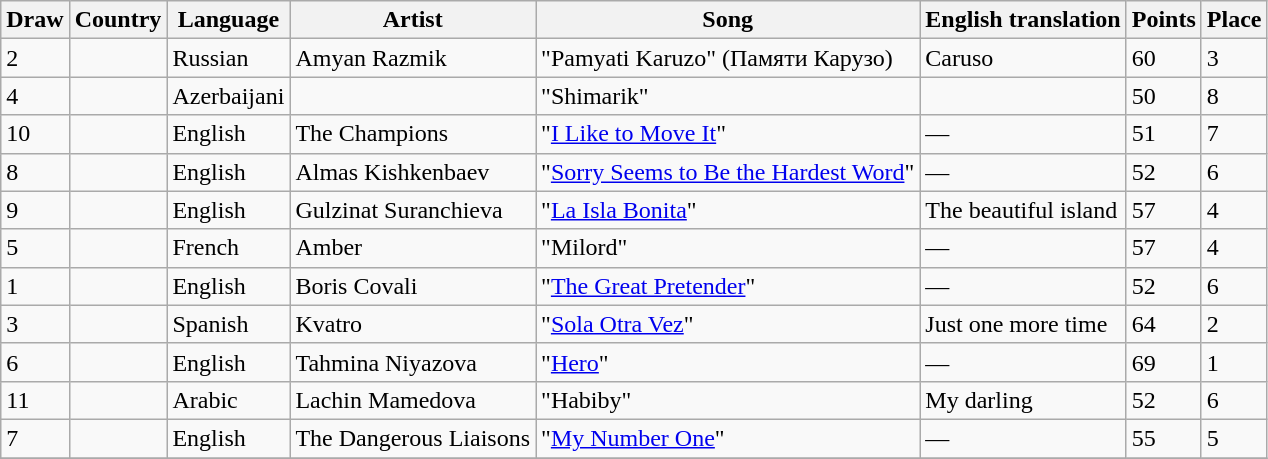<table class="sortable wikitable">
<tr>
<th>Draw</th>
<th>Country</th>
<th>Language</th>
<th>Artist</th>
<th>Song</th>
<th>English translation</th>
<th>Points</th>
<th>Place</th>
</tr>
<tr>
<td>2</td>
<td></td>
<td>Russian</td>
<td>Amyan Razmik</td>
<td>"Pamyati Karuzo" (Памяти Карузо)</td>
<td>Caruso</td>
<td>60</td>
<td>3</td>
</tr>
<tr>
<td>4</td>
<td></td>
<td>Azerbaijani</td>
<td></td>
<td>"Shimarik"</td>
<td></td>
<td>50</td>
<td>8</td>
</tr>
<tr>
<td>10</td>
<td></td>
<td>English</td>
<td>The Champions</td>
<td>"<a href='#'>I Like to Move It</a>"</td>
<td>—</td>
<td>51</td>
<td>7</td>
</tr>
<tr>
<td>8</td>
<td></td>
<td>English</td>
<td>Almas Kishkenbaev</td>
<td>"<a href='#'>Sorry Seems to Be the Hardest Word</a>"</td>
<td>—</td>
<td>52</td>
<td>6</td>
</tr>
<tr>
<td>9</td>
<td></td>
<td>English</td>
<td>Gulzinat Suranchieva</td>
<td>"<a href='#'>La Isla Bonita</a>"</td>
<td>The beautiful island</td>
<td>57</td>
<td>4</td>
</tr>
<tr>
<td>5</td>
<td></td>
<td>French</td>
<td>Amber</td>
<td>"Milord"</td>
<td>—</td>
<td>57</td>
<td>4</td>
</tr>
<tr>
<td>1</td>
<td></td>
<td>English</td>
<td>Boris Covali</td>
<td>"<a href='#'>The Great Pretender</a>"</td>
<td>—</td>
<td>52</td>
<td>6</td>
</tr>
<tr>
<td>3</td>
<td></td>
<td>Spanish</td>
<td>Kvatro</td>
<td>"<a href='#'>Sola Otra Vez</a>"</td>
<td>Just one more time</td>
<td>64</td>
<td>2</td>
</tr>
<tr>
<td>6</td>
<td></td>
<td>English</td>
<td>Tahmina Niyazova</td>
<td>"<a href='#'>Hero</a>"</td>
<td>—</td>
<td>69</td>
<td>1</td>
</tr>
<tr>
<td>11</td>
<td></td>
<td>Arabic</td>
<td>Lachin Mamedova</td>
<td>"Habiby"</td>
<td>My darling</td>
<td>52</td>
<td>6</td>
</tr>
<tr>
<td>7</td>
<td></td>
<td>English</td>
<td>The Dangerous Liaisons</td>
<td>"<a href='#'>My Number One</a>"</td>
<td>—</td>
<td>55</td>
<td>5</td>
</tr>
<tr>
</tr>
</table>
